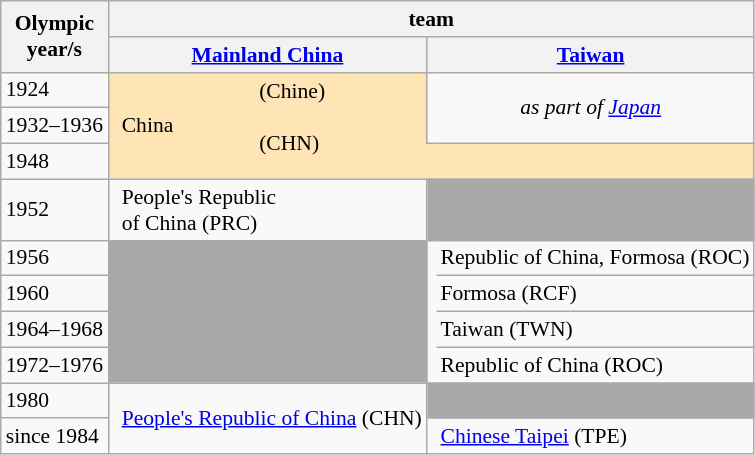<table class = wikitable  style = text-align:left;font-size:90%>
<tr>
<th rowspan = 2>Olympic<br>year/s</th>
<th colspan = 5>team</th>
</tr>
<tr>
<th colspan = 3><a href='#'>Mainland China</a></th>
<th colspan = 2><a href='#'>Taiwan</a></th>
</tr>
<tr>
<td>1924</td>
<td style = "text-align:center; border-style: none none none none; background:moccasin"></td>
<td style = "border-style: none none none none; background:moccasin"></td>
<td style = "border-style: none none none none; background:moccasin">(Chine)</td>
<td colspan = 2 rowspan = 2 style = text-align:center><em>as part of  <a href='#'>Japan</a></em></td>
</tr>
<tr>
<td>1932–1936</td>
<td rowspan = 2 style = "text-align:center; border-style: none none none none; background:moccasin"></td>
<td style = "border-style: none none none none; background:moccasin">China</td>
<td rowspan = 2 style = "border-style: none none none none; background:moccasin">(CHN)</td>
</tr>
<tr>
<td>1948</td>
<td colspan = 5 style = "border-style: none none none none; background:moccasin"></td>
</tr>
<tr>
<td>1952</td>
<td style = "text-align:center; border-style: solid none solid solid"></td>
<td colspan = 2 style = "border-style: solid solid solid none">People's Republic<br>of China (PRC)</td>
<td colspan = 2 style =  background:darkgray></td>
</tr>
<tr>
<td>1956</td>
<td colspan = 3 rowspan = 4 style = background:darkgray></td>
<td rowspan = 4 style = "border-style: none none none none"></td>
<td style = "text-align:center; border-style: solid solid solid none">Republic of China, Formosa (ROC)</td>
</tr>
<tr>
<td>1960</td>
<td style = "border-style: solid solid solid none">Formosa (RCF)</td>
</tr>
<tr>
<td>1964–1968</td>
<td style = "border-style: solid solid solid none">Taiwan (TWN)</td>
</tr>
<tr>
<td>1972–1976</td>
<td style = "border-style: solid solid solid none">Republic of China (ROC)</td>
</tr>
<tr>
<td>1980</td>
<td rowspan = 2 style = "text-align:center; border-style: none none none none"></td>
<td colspan = 2 rowspan = 2 style = "border-style: none none none none"><a href='#'>People's Republic of China</a> (CHN)</td>
<td colspan = 2 style =  background:darkgray></td>
</tr>
<tr>
<td>since 1984</td>
<td style = "text-align:center; border-style: none none solid solid"></td>
<td style = "border-style: solid solid none none"><a href='#'>Chinese Taipei</a> (TPE)</td>
</tr>
</table>
